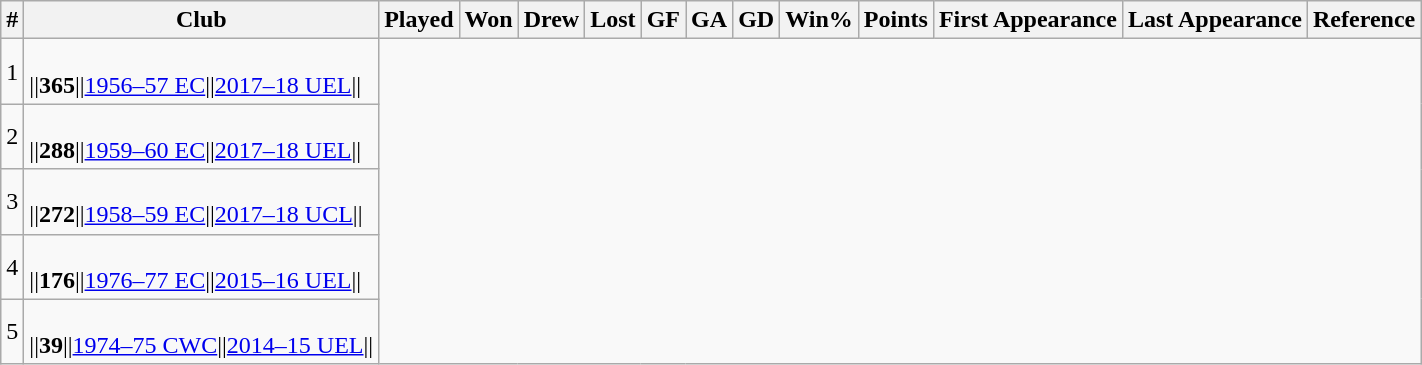<table class="wikitable sortable" style="text-align: center;">
<tr>
<th>#</th>
<th>Club</th>
<th>Played</th>
<th>Won</th>
<th>Drew</th>
<th>Lost</th>
<th>GF</th>
<th>GA</th>
<th>GD</th>
<th>Win%</th>
<th>Points</th>
<th>First Appearance</th>
<th>Last Appearance</th>
<th>Reference</th>
</tr>
<tr>
<td>1</td>
<td align=left><br>||<strong>365</strong>||<a href='#'>1956–57 EC</a>||<a href='#'>2017–18 UEL</a>||</td>
</tr>
<tr>
<td>2</td>
<td align=left><br>||<strong>288</strong>||<a href='#'>1959–60 EC</a>||<a href='#'>2017–18 UEL</a>||</td>
</tr>
<tr>
<td>3</td>
<td align=left><br>||<strong>272</strong>||<a href='#'>1958–59 EC</a>||<a href='#'>2017–18 UCL</a>||</td>
</tr>
<tr>
<td>4</td>
<td align=left><br>||<strong>176</strong>||<a href='#'>1976–77 EC</a>||<a href='#'>2015–16 UEL</a>||</td>
</tr>
<tr>
<td>5</td>
<td align=left><br>||<strong>39</strong>||<a href='#'>1974–75 CWC</a>||<a href='#'>2014–15 UEL</a>||</td>
</tr>
</table>
